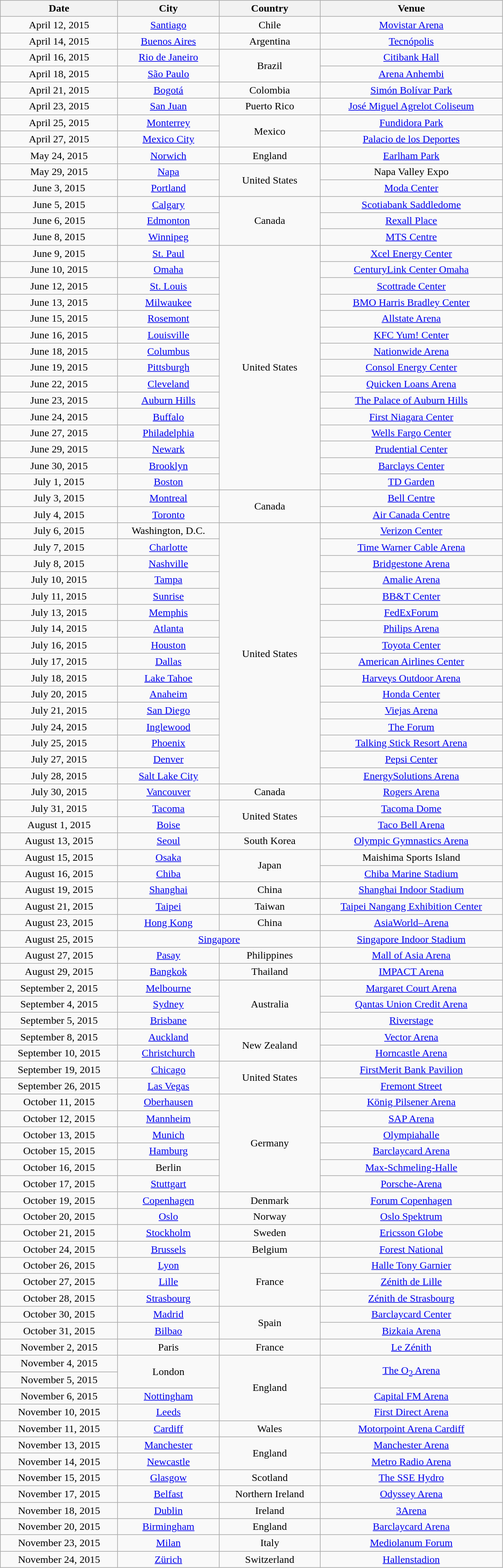<table class="wikitable" style="text-align:center;">
<tr>
<th width="175">Date</th>
<th width="150">City</th>
<th width="150">Country</th>
<th width="275">Venue</th>
</tr>
<tr>
<td>April 12, 2015</td>
<td><a href='#'>Santiago</a></td>
<td>Chile</td>
<td><a href='#'>Movistar Arena</a></td>
</tr>
<tr>
<td>April 14, 2015</td>
<td><a href='#'>Buenos Aires</a></td>
<td>Argentina</td>
<td><a href='#'>Tecnópolis</a></td>
</tr>
<tr>
<td>April 16, 2015</td>
<td><a href='#'>Rio de Janeiro</a></td>
<td rowspan="2">Brazil</td>
<td><a href='#'>Citibank Hall</a></td>
</tr>
<tr>
<td>April 18, 2015</td>
<td><a href='#'>São Paulo</a></td>
<td><a href='#'>Arena Anhembi</a></td>
</tr>
<tr>
<td>April 21, 2015</td>
<td><a href='#'>Bogotá</a></td>
<td>Colombia</td>
<td><a href='#'>Simón Bolívar Park</a></td>
</tr>
<tr>
<td>April 23, 2015</td>
<td><a href='#'>San Juan</a></td>
<td>Puerto Rico</td>
<td><a href='#'>José Miguel Agrelot Coliseum</a></td>
</tr>
<tr>
<td>April 25, 2015</td>
<td><a href='#'>Monterrey</a></td>
<td rowspan="2">Mexico</td>
<td><a href='#'>Fundidora Park</a></td>
</tr>
<tr>
<td>April 27, 2015</td>
<td><a href='#'>Mexico City</a></td>
<td><a href='#'>Palacio de los Deportes</a></td>
</tr>
<tr>
<td>May 24, 2015</td>
<td><a href='#'>Norwich</a></td>
<td>England</td>
<td><a href='#'>Earlham Park</a></td>
</tr>
<tr>
<td>May 29, 2015</td>
<td><a href='#'>Napa</a></td>
<td rowspan="2">United States</td>
<td>Napa Valley Expo</td>
</tr>
<tr>
<td>June 3, 2015</td>
<td><a href='#'>Portland</a></td>
<td><a href='#'>Moda Center</a></td>
</tr>
<tr>
<td>June 5, 2015</td>
<td><a href='#'>Calgary</a></td>
<td rowspan="3">Canada</td>
<td><a href='#'>Scotiabank Saddledome</a></td>
</tr>
<tr>
<td>June 6, 2015</td>
<td><a href='#'>Edmonton</a></td>
<td><a href='#'>Rexall Place</a></td>
</tr>
<tr>
<td>June 8, 2015</td>
<td><a href='#'>Winnipeg</a></td>
<td><a href='#'>MTS Centre</a></td>
</tr>
<tr>
<td>June 9, 2015</td>
<td><a href='#'>St. Paul</a></td>
<td rowspan="15">United States</td>
<td><a href='#'>Xcel Energy Center</a></td>
</tr>
<tr>
<td>June 10, 2015</td>
<td><a href='#'>Omaha</a></td>
<td><a href='#'>CenturyLink Center Omaha</a></td>
</tr>
<tr>
<td>June 12, 2015</td>
<td><a href='#'>St. Louis</a></td>
<td><a href='#'>Scottrade Center</a></td>
</tr>
<tr>
<td>June 13, 2015</td>
<td><a href='#'>Milwaukee</a></td>
<td><a href='#'>BMO Harris Bradley Center</a></td>
</tr>
<tr>
<td>June 15, 2015</td>
<td><a href='#'>Rosemont</a></td>
<td><a href='#'>Allstate Arena</a></td>
</tr>
<tr>
<td>June 16, 2015</td>
<td><a href='#'>Louisville</a></td>
<td><a href='#'>KFC Yum! Center</a></td>
</tr>
<tr>
<td>June 18, 2015</td>
<td><a href='#'>Columbus</a></td>
<td><a href='#'>Nationwide Arena</a></td>
</tr>
<tr>
<td>June 19, 2015</td>
<td><a href='#'>Pittsburgh</a></td>
<td><a href='#'>Consol Energy Center</a></td>
</tr>
<tr>
<td>June 22, 2015</td>
<td><a href='#'>Cleveland</a></td>
<td><a href='#'>Quicken Loans Arena</a></td>
</tr>
<tr>
<td>June 23, 2015</td>
<td><a href='#'>Auburn Hills</a></td>
<td><a href='#'>The Palace of Auburn Hills</a></td>
</tr>
<tr>
<td>June 24, 2015</td>
<td><a href='#'>Buffalo</a></td>
<td><a href='#'>First Niagara Center</a></td>
</tr>
<tr>
<td>June 27, 2015</td>
<td><a href='#'>Philadelphia</a></td>
<td><a href='#'>Wells Fargo Center</a></td>
</tr>
<tr>
<td>June 29, 2015</td>
<td><a href='#'>Newark</a></td>
<td><a href='#'>Prudential Center</a></td>
</tr>
<tr>
<td>June 30, 2015</td>
<td><a href='#'>Brooklyn</a></td>
<td><a href='#'>Barclays Center</a></td>
</tr>
<tr>
<td>July 1, 2015</td>
<td><a href='#'>Boston</a></td>
<td><a href='#'>TD Garden</a></td>
</tr>
<tr>
<td>July 3, 2015</td>
<td><a href='#'>Montreal</a></td>
<td rowspan="2">Canada</td>
<td><a href='#'>Bell Centre</a></td>
</tr>
<tr>
<td>July 4, 2015</td>
<td><a href='#'>Toronto</a></td>
<td><a href='#'>Air Canada Centre</a></td>
</tr>
<tr>
<td>July 6, 2015</td>
<td>Washington, D.C.</td>
<td rowspan="16">United States</td>
<td><a href='#'>Verizon Center</a></td>
</tr>
<tr>
<td>July 7, 2015</td>
<td><a href='#'>Charlotte</a></td>
<td><a href='#'>Time Warner Cable Arena</a></td>
</tr>
<tr>
<td>July 8, 2015</td>
<td><a href='#'>Nashville</a></td>
<td><a href='#'>Bridgestone Arena</a></td>
</tr>
<tr>
<td>July 10, 2015</td>
<td><a href='#'>Tampa</a></td>
<td><a href='#'>Amalie Arena</a></td>
</tr>
<tr>
<td>July 11, 2015</td>
<td><a href='#'>Sunrise</a></td>
<td><a href='#'>BB&T Center</a></td>
</tr>
<tr>
<td>July 13, 2015</td>
<td><a href='#'>Memphis</a></td>
<td><a href='#'>FedExForum</a></td>
</tr>
<tr>
<td>July 14, 2015</td>
<td><a href='#'>Atlanta</a></td>
<td><a href='#'>Philips Arena</a></td>
</tr>
<tr>
<td>July 16, 2015</td>
<td><a href='#'>Houston</a></td>
<td><a href='#'>Toyota Center</a></td>
</tr>
<tr>
<td>July 17, 2015</td>
<td><a href='#'>Dallas</a></td>
<td><a href='#'>American Airlines Center</a></td>
</tr>
<tr>
<td>July 18, 2015</td>
<td><a href='#'>Lake Tahoe</a></td>
<td><a href='#'>Harveys Outdoor Arena</a></td>
</tr>
<tr>
<td>July 20, 2015</td>
<td><a href='#'>Anaheim</a></td>
<td><a href='#'>Honda Center</a></td>
</tr>
<tr>
<td>July 21, 2015</td>
<td><a href='#'>San Diego</a></td>
<td><a href='#'>Viejas Arena</a></td>
</tr>
<tr>
<td>July 24, 2015</td>
<td><a href='#'>Inglewood</a></td>
<td><a href='#'>The Forum</a></td>
</tr>
<tr>
<td>July 25, 2015</td>
<td><a href='#'>Phoenix</a></td>
<td><a href='#'>Talking Stick Resort Arena</a></td>
</tr>
<tr>
<td>July 27, 2015</td>
<td><a href='#'>Denver</a></td>
<td><a href='#'>Pepsi Center</a></td>
</tr>
<tr>
<td>July 28, 2015</td>
<td><a href='#'>Salt Lake City</a></td>
<td><a href='#'>EnergySolutions Arena</a></td>
</tr>
<tr>
<td>July 30, 2015</td>
<td><a href='#'>Vancouver</a></td>
<td>Canada</td>
<td><a href='#'>Rogers Arena</a></td>
</tr>
<tr>
<td>July 31, 2015</td>
<td><a href='#'>Tacoma</a></td>
<td rowspan="2">United States</td>
<td><a href='#'>Tacoma Dome</a></td>
</tr>
<tr>
<td>August 1, 2015</td>
<td><a href='#'>Boise</a></td>
<td><a href='#'>Taco Bell Arena</a></td>
</tr>
<tr>
<td>August 13, 2015</td>
<td><a href='#'>Seoul</a></td>
<td>South Korea</td>
<td><a href='#'>Olympic Gymnastics Arena</a></td>
</tr>
<tr>
<td>August 15, 2015</td>
<td><a href='#'>Osaka</a></td>
<td rowspan="2">Japan</td>
<td>Maishima Sports Island</td>
</tr>
<tr>
<td>August 16, 2015</td>
<td><a href='#'>Chiba</a></td>
<td><a href='#'>Chiba Marine Stadium</a></td>
</tr>
<tr>
<td>August 19, 2015</td>
<td><a href='#'>Shanghai</a></td>
<td>China</td>
<td><a href='#'>Shanghai Indoor Stadium</a></td>
</tr>
<tr>
<td>August 21, 2015</td>
<td><a href='#'>Taipei</a></td>
<td>Taiwan</td>
<td><a href='#'>Taipei Nangang Exhibition Center</a></td>
</tr>
<tr>
<td>August 23, 2015</td>
<td><a href='#'>Hong Kong</a></td>
<td>China</td>
<td><a href='#'>AsiaWorld–Arena</a></td>
</tr>
<tr>
<td>August 25, 2015</td>
<td colspan="2"><a href='#'>Singapore</a></td>
<td><a href='#'>Singapore Indoor Stadium</a></td>
</tr>
<tr>
<td>August 27, 2015</td>
<td><a href='#'>Pasay</a></td>
<td>Philippines</td>
<td><a href='#'>Mall of Asia Arena</a></td>
</tr>
<tr>
<td>August 29, 2015</td>
<td><a href='#'>Bangkok</a></td>
<td>Thailand</td>
<td><a href='#'>IMPACT Arena</a></td>
</tr>
<tr>
<td>September 2, 2015</td>
<td><a href='#'>Melbourne</a></td>
<td rowspan="3">Australia</td>
<td><a href='#'>Margaret Court Arena</a></td>
</tr>
<tr>
<td>September 4, 2015</td>
<td><a href='#'>Sydney</a></td>
<td><a href='#'>Qantas Union Credit Arena</a></td>
</tr>
<tr>
<td>September 5, 2015</td>
<td><a href='#'>Brisbane</a></td>
<td><a href='#'>Riverstage</a></td>
</tr>
<tr>
<td>September 8, 2015</td>
<td><a href='#'>Auckland</a></td>
<td rowspan="2">New Zealand</td>
<td><a href='#'>Vector Arena</a></td>
</tr>
<tr>
<td>September 10, 2015</td>
<td><a href='#'>Christchurch</a></td>
<td><a href='#'>Horncastle Arena</a></td>
</tr>
<tr>
<td>September 19, 2015</td>
<td><a href='#'>Chicago</a></td>
<td rowspan="2">United States</td>
<td><a href='#'>FirstMerit Bank Pavilion</a></td>
</tr>
<tr>
<td>September 26, 2015</td>
<td><a href='#'>Las Vegas</a></td>
<td><a href='#'>Fremont Street</a></td>
</tr>
<tr>
<td>October 11, 2015</td>
<td><a href='#'>Oberhausen</a></td>
<td rowspan="6">Germany</td>
<td><a href='#'>König Pilsener Arena</a></td>
</tr>
<tr>
<td>October 12, 2015</td>
<td><a href='#'>Mannheim</a></td>
<td><a href='#'>SAP Arena</a></td>
</tr>
<tr>
<td>October 13, 2015</td>
<td><a href='#'>Munich</a></td>
<td><a href='#'>Olympiahalle</a></td>
</tr>
<tr>
<td>October 15, 2015</td>
<td><a href='#'>Hamburg</a></td>
<td><a href='#'>Barclaycard Arena</a></td>
</tr>
<tr>
<td>October 16, 2015</td>
<td>Berlin</td>
<td><a href='#'>Max-Schmeling-Halle</a></td>
</tr>
<tr>
<td>October 17, 2015</td>
<td><a href='#'>Stuttgart</a></td>
<td><a href='#'>Porsche-Arena</a></td>
</tr>
<tr>
<td>October 19, 2015</td>
<td><a href='#'>Copenhagen</a></td>
<td>Denmark</td>
<td><a href='#'>Forum Copenhagen</a></td>
</tr>
<tr>
<td>October 20, 2015</td>
<td><a href='#'>Oslo</a></td>
<td>Norway</td>
<td><a href='#'>Oslo Spektrum</a></td>
</tr>
<tr>
<td>October 21, 2015</td>
<td><a href='#'>Stockholm</a></td>
<td>Sweden</td>
<td><a href='#'>Ericsson Globe</a></td>
</tr>
<tr>
<td>October 24, 2015</td>
<td><a href='#'>Brussels</a></td>
<td>Belgium</td>
<td><a href='#'>Forest National</a></td>
</tr>
<tr>
<td>October 26, 2015</td>
<td><a href='#'>Lyon</a></td>
<td rowspan="3">France</td>
<td><a href='#'>Halle Tony Garnier</a></td>
</tr>
<tr>
<td>October 27, 2015</td>
<td><a href='#'>Lille</a></td>
<td><a href='#'>Zénith de Lille</a></td>
</tr>
<tr>
<td>October 28, 2015</td>
<td><a href='#'>Strasbourg</a></td>
<td><a href='#'>Zénith de Strasbourg</a></td>
</tr>
<tr>
<td>October 30, 2015</td>
<td><a href='#'>Madrid</a></td>
<td rowspan="2">Spain</td>
<td><a href='#'>Barclaycard Center</a></td>
</tr>
<tr>
<td>October 31, 2015</td>
<td><a href='#'>Bilbao</a></td>
<td><a href='#'>Bizkaia Arena</a></td>
</tr>
<tr>
<td>November 2, 2015</td>
<td>Paris</td>
<td>France</td>
<td><a href='#'>Le Zénith</a></td>
</tr>
<tr>
<td>November 4, 2015</td>
<td rowspan="2">London</td>
<td rowspan="4">England</td>
<td rowspan="2"><a href='#'>The O<sub>2</sub> Arena</a></td>
</tr>
<tr>
<td>November 5, 2015</td>
</tr>
<tr>
<td>November 6, 2015</td>
<td><a href='#'>Nottingham</a></td>
<td><a href='#'>Capital FM Arena</a></td>
</tr>
<tr>
<td>November 10, 2015</td>
<td><a href='#'>Leeds</a></td>
<td><a href='#'>First Direct Arena</a></td>
</tr>
<tr>
<td>November 11, 2015</td>
<td><a href='#'>Cardiff</a></td>
<td>Wales</td>
<td><a href='#'>Motorpoint Arena Cardiff</a></td>
</tr>
<tr>
<td>November 13, 2015</td>
<td><a href='#'>Manchester</a></td>
<td rowspan="2">England</td>
<td><a href='#'>Manchester Arena</a></td>
</tr>
<tr>
<td>November 14, 2015</td>
<td><a href='#'>Newcastle</a></td>
<td><a href='#'>Metro Radio Arena</a></td>
</tr>
<tr>
<td>November 15, 2015</td>
<td><a href='#'>Glasgow</a></td>
<td>Scotland</td>
<td><a href='#'>The SSE Hydro</a></td>
</tr>
<tr>
<td>November 17, 2015</td>
<td><a href='#'>Belfast</a></td>
<td>Northern Ireland</td>
<td><a href='#'>Odyssey Arena</a></td>
</tr>
<tr>
<td>November 18, 2015</td>
<td><a href='#'>Dublin</a></td>
<td>Ireland</td>
<td><a href='#'>3Arena</a></td>
</tr>
<tr>
<td>November 20, 2015</td>
<td><a href='#'>Birmingham</a></td>
<td>England</td>
<td><a href='#'>Barclaycard Arena</a></td>
</tr>
<tr>
<td>November 23, 2015</td>
<td><a href='#'>Milan</a></td>
<td>Italy</td>
<td><a href='#'>Mediolanum Forum</a></td>
</tr>
<tr>
<td>November 24, 2015</td>
<td><a href='#'>Zürich</a></td>
<td>Switzerland</td>
<td><a href='#'>Hallenstadion</a></td>
</tr>
</table>
